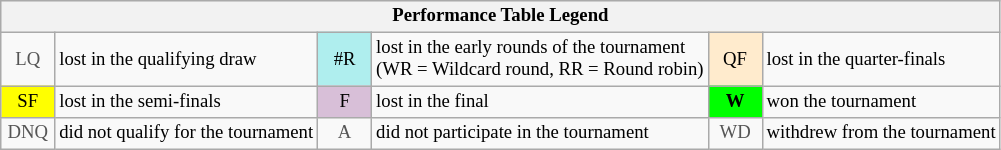<table class="wikitable" style="font-size:78%;">
<tr bgcolor="#efefef">
<th colspan="6">Performance Table Legend</th>
</tr>
<tr>
<td align="center" style="color:#555555;" width="30">LQ</td>
<td>lost in the qualifying draw</td>
<td align="center" style="background:#afeeee;">#R</td>
<td>lost in the early rounds of the tournament<br>(WR = Wildcard round, RR = Round robin)</td>
<td align="center" style="background:#ffebcd;">QF</td>
<td>lost in the quarter-finals</td>
</tr>
<tr>
<td align="center" style="background:yellow;">SF</td>
<td>lost in the semi-finals</td>
<td align="center" style="background:#D8BFD8;">F</td>
<td>lost in the final</td>
<td align="center" style="background:#00ff00;"><strong>W</strong></td>
<td>won the tournament</td>
</tr>
<tr>
<td align="center" style="color:#555555;" width="30">DNQ</td>
<td>did not qualify for the tournament</td>
<td align="center" style="color:#555555;" width="30">A</td>
<td>did not participate in the tournament</td>
<td align="center" style="color:#555555;" width="30">WD</td>
<td>withdrew from the tournament</td>
</tr>
</table>
